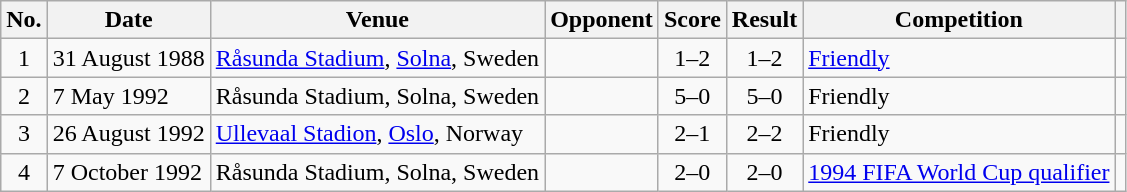<table class="wikitable sortable">
<tr>
<th scope="col">No.</th>
<th scope="col">Date</th>
<th scope="col">Venue</th>
<th scope="col">Opponent</th>
<th scope="col">Score</th>
<th scope="col">Result</th>
<th scope="col">Competition</th>
<th scope="col" class="unsortable"></th>
</tr>
<tr>
<td align="center">1</td>
<td>31 August 1988</td>
<td><a href='#'>Råsunda Stadium</a>, <a href='#'>Solna</a>, Sweden</td>
<td></td>
<td align="center">1–2</td>
<td align="center">1–2</td>
<td><a href='#'>Friendly</a></td>
<td></td>
</tr>
<tr>
<td align="center">2</td>
<td>7 May 1992</td>
<td>Råsunda Stadium, Solna, Sweden</td>
<td></td>
<td align="center">5–0</td>
<td align="center">5–0</td>
<td>Friendly</td>
<td></td>
</tr>
<tr>
<td align="center">3</td>
<td>26 August 1992</td>
<td><a href='#'>Ullevaal Stadion</a>, <a href='#'>Oslo</a>, Norway</td>
<td></td>
<td align="center">2–1</td>
<td style="text-align:center">2–2</td>
<td>Friendly</td>
<td></td>
</tr>
<tr>
<td align="center">4</td>
<td>7 October 1992</td>
<td>Råsunda Stadium, Solna, Sweden</td>
<td></td>
<td align="center">2–0</td>
<td align="center">2–0</td>
<td><a href='#'>1994 FIFA World Cup qualifier</a></td>
<td></td>
</tr>
</table>
